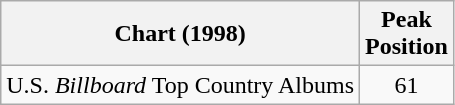<table class="wikitable">
<tr>
<th>Chart (1998)</th>
<th>Peak<br>Position</th>
</tr>
<tr>
<td align="left">U.S. <em>Billboard</em> Top Country Albums</td>
<td align="center">61</td>
</tr>
</table>
